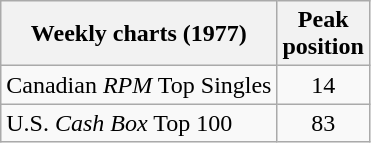<table class="wikitable">
<tr>
<th align="left">Weekly charts (1977)</th>
<th style="text-align:center;">Peak <br>position</th>
</tr>
<tr>
<td align="left">Canadian <em>RPM</em> Top Singles</td>
<td style="text-align:center;">14</td>
</tr>
<tr>
<td align="left">U.S. <em>Cash Box</em> Top 100</td>
<td style="text-align:center;">83</td>
</tr>
</table>
